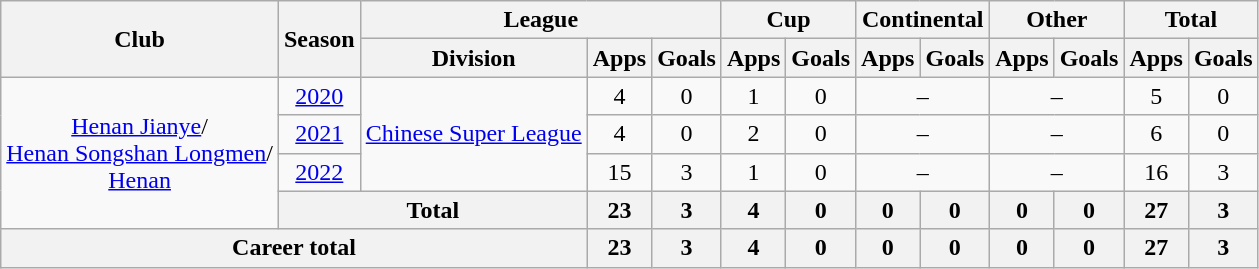<table class="wikitable" style="text-align: center">
<tr>
<th rowspan="2">Club</th>
<th rowspan="2">Season</th>
<th colspan="3">League</th>
<th colspan="2">Cup</th>
<th colspan="2">Continental</th>
<th colspan="2">Other</th>
<th colspan="2">Total</th>
</tr>
<tr>
<th>Division</th>
<th>Apps</th>
<th>Goals</th>
<th>Apps</th>
<th>Goals</th>
<th>Apps</th>
<th>Goals</th>
<th>Apps</th>
<th>Goals</th>
<th>Apps</th>
<th>Goals</th>
</tr>
<tr>
<td rowspan=4><a href='#'>Henan Jianye</a>/<br><a href='#'>Henan Songshan Longmen</a>/<br><a href='#'>Henan</a></td>
<td><a href='#'>2020</a></td>
<td rowspan=3><a href='#'>Chinese Super League</a></td>
<td>4</td>
<td>0</td>
<td>1</td>
<td>0</td>
<td colspan="2">–</td>
<td colspan="2">–</td>
<td>5</td>
<td>0</td>
</tr>
<tr>
<td><a href='#'>2021</a></td>
<td>4</td>
<td>0</td>
<td>2</td>
<td>0</td>
<td colspan="2">–</td>
<td colspan="2">–</td>
<td>6</td>
<td>0</td>
</tr>
<tr>
<td><a href='#'>2022</a></td>
<td>15</td>
<td>3</td>
<td>1</td>
<td>0</td>
<td colspan="2">–</td>
<td colspan="2">–</td>
<td>16</td>
<td>3</td>
</tr>
<tr>
<th colspan="2">Total</th>
<th>23</th>
<th>3</th>
<th>4</th>
<th>0</th>
<th>0</th>
<th>0</th>
<th>0</th>
<th>0</th>
<th>27</th>
<th>3</th>
</tr>
<tr>
<th colspan=3>Career total</th>
<th>23</th>
<th>3</th>
<th>4</th>
<th>0</th>
<th>0</th>
<th>0</th>
<th>0</th>
<th>0</th>
<th>27</th>
<th>3</th>
</tr>
</table>
